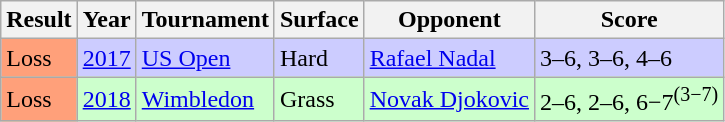<table class="sortable wikitable">
<tr>
<th>Result</th>
<th>Year</th>
<th>Tournament</th>
<th>Surface</th>
<th>Opponent</th>
<th class=unsortable">Score</th>
</tr>
<tr style="background:#ccf;">
<td bgcolor=FFA07A>Loss</td>
<td><a href='#'>2017</a></td>
<td><a href='#'>US Open</a></td>
<td>Hard</td>
<td> <a href='#'>Rafael Nadal</a></td>
<td>3–6, 3–6, 4–6</td>
</tr>
<tr style="background:#cfc;">
<td bgcolor=FFA07A>Loss</td>
<td><a href='#'>2018</a></td>
<td><a href='#'>Wimbledon</a></td>
<td>Grass</td>
<td> <a href='#'>Novak Djokovic</a></td>
<td>2–6, 2–6, 6−7<sup>(3−7)</sup></td>
</tr>
</table>
